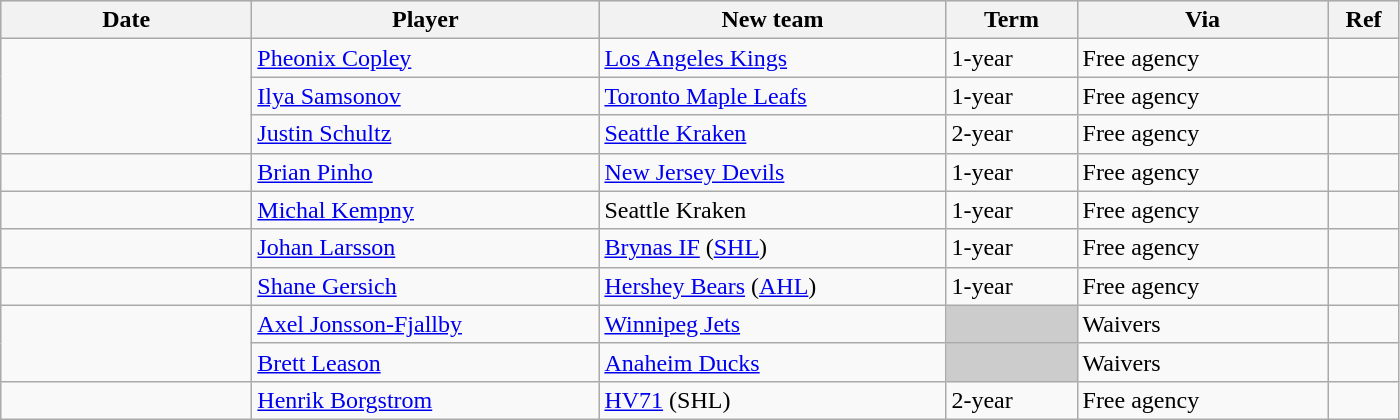<table class="wikitable">
<tr style="background:#ddd; text-align:center;">
<th style="width: 10em;">Date</th>
<th style="width: 14em;">Player</th>
<th style="width: 14em;">New team</th>
<th style="width: 5em;">Term</th>
<th style="width: 10em;">Via</th>
<th style="width: 2.5em;">Ref</th>
</tr>
<tr>
<td rowspan=3></td>
<td><a href='#'>Pheonix Copley</a></td>
<td><a href='#'>Los Angeles Kings</a></td>
<td>1-year</td>
<td>Free agency</td>
<td></td>
</tr>
<tr>
<td><a href='#'>Ilya Samsonov</a></td>
<td><a href='#'>Toronto Maple Leafs</a></td>
<td>1-year</td>
<td>Free agency</td>
<td></td>
</tr>
<tr>
<td><a href='#'>Justin Schultz</a></td>
<td><a href='#'>Seattle Kraken</a></td>
<td>2-year</td>
<td>Free agency</td>
<td></td>
</tr>
<tr>
<td></td>
<td><a href='#'>Brian Pinho</a></td>
<td><a href='#'>New Jersey Devils</a></td>
<td>1-year</td>
<td>Free agency</td>
<td></td>
</tr>
<tr>
<td></td>
<td><a href='#'>Michal Kempny</a></td>
<td>Seattle Kraken</td>
<td>1-year</td>
<td>Free agency</td>
<td></td>
</tr>
<tr>
<td></td>
<td><a href='#'>Johan Larsson</a></td>
<td><a href='#'>Brynas IF</a> (<a href='#'>SHL</a>)</td>
<td>1-year</td>
<td>Free agency</td>
<td></td>
</tr>
<tr>
<td></td>
<td><a href='#'>Shane Gersich</a></td>
<td><a href='#'>Hershey Bears</a> (<a href='#'>AHL</a>)</td>
<td>1-year</td>
<td>Free agency</td>
<td></td>
</tr>
<tr>
<td rowspan=2></td>
<td><a href='#'>Axel Jonsson-Fjallby</a></td>
<td><a href='#'>Winnipeg Jets</a></td>
<td style="background:#ccc;"></td>
<td>Waivers</td>
<td></td>
</tr>
<tr>
<td><a href='#'>Brett Leason</a></td>
<td><a href='#'>Anaheim Ducks</a></td>
<td style="background:#ccc;"></td>
<td>Waivers</td>
<td></td>
</tr>
<tr>
<td></td>
<td><a href='#'>Henrik Borgstrom</a></td>
<td><a href='#'>HV71</a> (SHL)</td>
<td>2-year</td>
<td>Free agency</td>
<td></td>
</tr>
</table>
